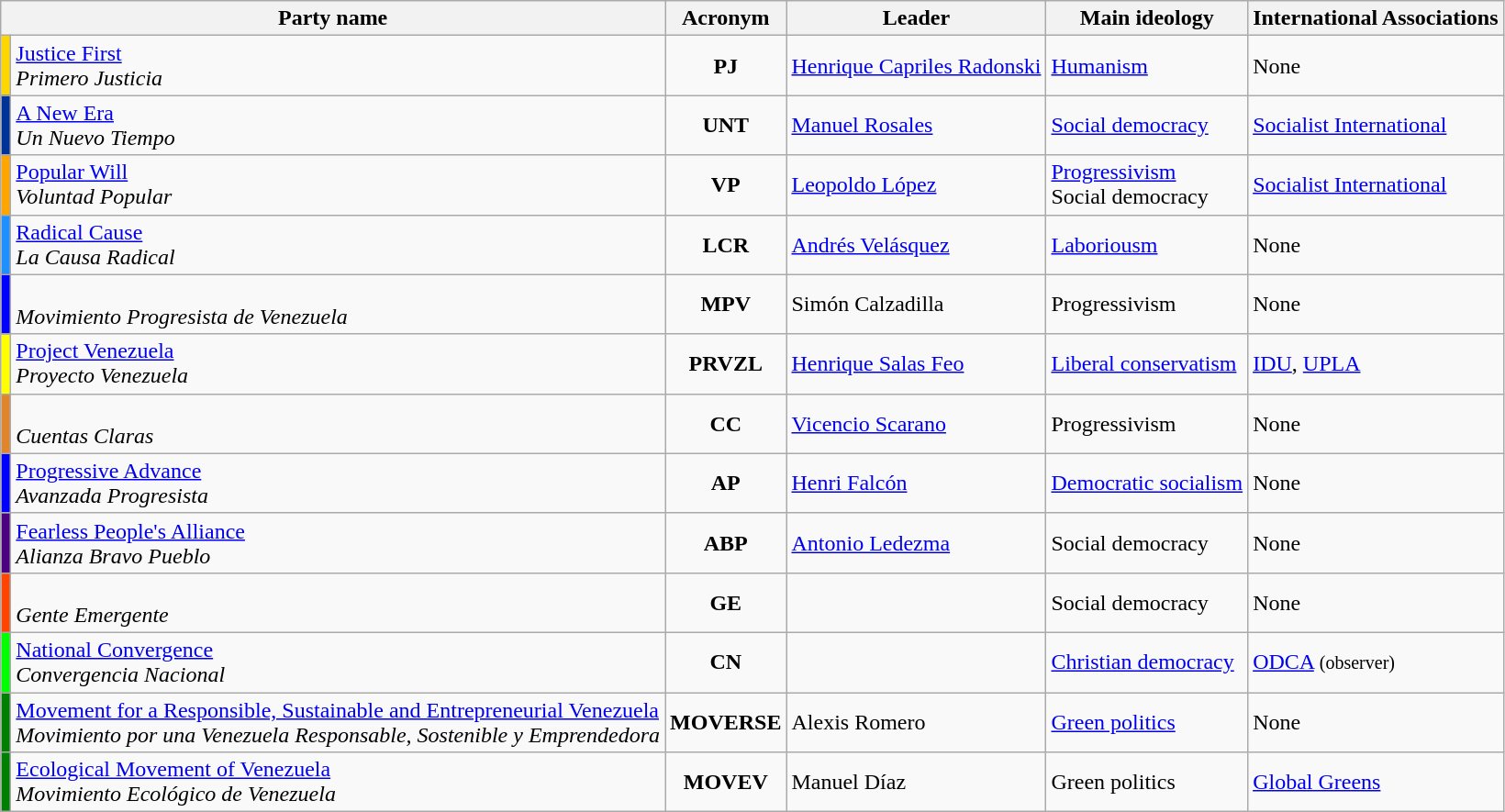<table class="wikitable" style="font-size:100%">
<tr>
<th colspan="2">Party name</th>
<th>Acronym</th>
<th>Leader</th>
<th>Main ideology</th>
<th>International Associations</th>
</tr>
<tr>
<td style="color:inherit;background:#FFD700"></td>
<td><a href='#'>Justice First</a><br><em>Primero Justicia</em></td>
<td align="center"><strong>PJ</strong></td>
<td><a href='#'>Henrique Capriles Radonski</a></td>
<td><a href='#'>Humanism</a></td>
<td>None</td>
</tr>
<tr>
<td style="color:inherit;background:#003399"></td>
<td><a href='#'>A New Era</a><br><em>Un Nuevo Tiempo</em></td>
<td align="center"><strong>UNT</strong></td>
<td><a href='#'>Manuel Rosales</a></td>
<td><a href='#'>Social democracy</a></td>
<td><a href='#'>Socialist International</a></td>
</tr>
<tr>
<td bgcolor="orange"></td>
<td><a href='#'>Popular Will</a><br><em>Voluntad Popular</em></td>
<td align="center"><strong>VP</strong></td>
<td><a href='#'>Leopoldo López</a></td>
<td><a href='#'>Progressivism</a><br>Social democracy</td>
<td><a href='#'>Socialist International</a></td>
</tr>
<tr>
<td style="color:inherit;background:#1E90FF"></td>
<td><a href='#'>Radical Cause</a><br><em>La Causa Radical</em></td>
<td align="center"><strong>LCR</strong></td>
<td><a href='#'>Andrés Velásquez</a></td>
<td><a href='#'>Laboriousm</a></td>
<td>None</td>
</tr>
<tr>
<td style="color:inherit;background:#0000FF"></td>
<td><br><em>Movimiento Progresista de Venezuela</em></td>
<td align="center"><strong>MPV</strong></td>
<td>Simón Calzadilla</td>
<td>Progressivism</td>
<td>None</td>
</tr>
<tr>
<td style="color:inherit;background:#FFFF00"></td>
<td><a href='#'>Project Venezuela</a><br><em>Proyecto Venezuela</em></td>
<td align="center"><strong>PRVZL</strong></td>
<td><a href='#'>Henrique Salas Feo</a></td>
<td><a href='#'>Liberal conservatism</a></td>
<td><a href='#'>IDU</a>, <a href='#'>UPLA</a></td>
</tr>
<tr>
<td style="color:inherit;background:#E0852B"></td>
<td><br><em>Cuentas Claras</em></td>
<td align="center"><strong>CC</strong></td>
<td><a href='#'>Vicencio Scarano</a></td>
<td>Progressivism</td>
<td>None</td>
</tr>
<tr>
<td style="color:inherit;background:#0000FF"></td>
<td><a href='#'>Progressive Advance</a><br><em>Avanzada Progresista</em></td>
<td align="center"><strong>AP</strong></td>
<td><a href='#'>Henri Falcón</a></td>
<td><a href='#'>Democratic socialism</a></td>
<td>None</td>
</tr>
<tr>
<td style="color:inherit;background:#4B0082"></td>
<td><a href='#'>Fearless People's Alliance</a><br><em>Alianza Bravo Pueblo</em></td>
<td align="center"><strong>ABP</strong></td>
<td><a href='#'>Antonio Ledezma</a></td>
<td>Social democracy</td>
<td>None</td>
</tr>
<tr>
<td style="color:inherit;background:#FF4500"></td>
<td><br><em>Gente Emergente</em></td>
<td align="center"><strong>GE</strong></td>
<td></td>
<td>Social democracy</td>
<td>None</td>
</tr>
<tr>
<td style="color:inherit;background:#00FF00"></td>
<td><a href='#'>National Convergence</a><br><em>Convergencia Nacional</em></td>
<td align="center"><strong>CN</strong></td>
<td></td>
<td><a href='#'>Christian democracy</a></td>
<td><a href='#'>ODCA</a> <small>(observer)</small></td>
</tr>
<tr>
<td bgcolor="green"></td>
<td><a href='#'>Movement for a Responsible, Sustainable and Entrepreneurial Venezuela</a><br><em>Movimiento por una Venezuela Responsable, Sostenible y Emprendedora</em></td>
<td align="center"><strong>MOVERSE</strong></td>
<td>Alexis Romero</td>
<td><a href='#'>Green politics</a></td>
<td>None</td>
</tr>
<tr>
<td bgcolor="green"></td>
<td><a href='#'>Ecological Movement of Venezuela</a><br><em>Movimiento Ecológico de Venezuela</em></td>
<td align="center"><strong>MOVEV</strong></td>
<td>Manuel Díaz</td>
<td>Green politics</td>
<td><a href='#'>Global Greens</a></td>
</tr>
</table>
